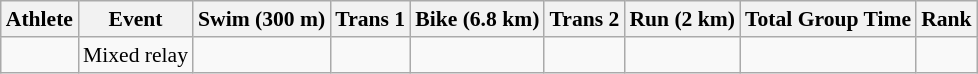<table class="wikitable" style="font-size:90%">
<tr>
<th>Athlete</th>
<th>Event</th>
<th>Swim (300 m)</th>
<th>Trans 1</th>
<th>Bike (6.8 km)</th>
<th>Trans 2</th>
<th>Run (2 km)</th>
<th>Total Group Time</th>
<th>Rank</th>
</tr>
<tr align=center>
<td align=left></td>
<td align=left>Mixed relay</td>
<td></td>
<td></td>
<td></td>
<td></td>
<td></td>
<td></td>
<td></td>
</tr>
</table>
